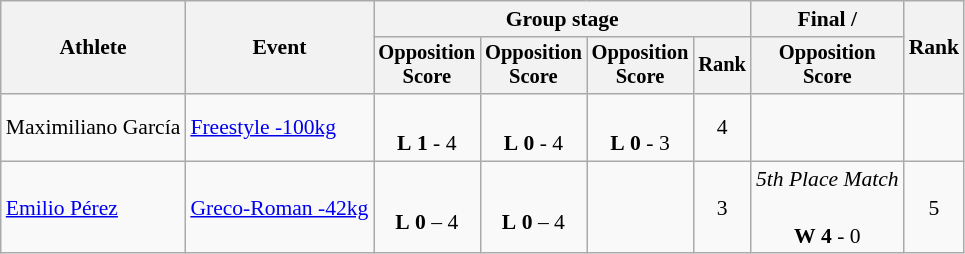<table class="wikitable" style="font-size:90%">
<tr>
<th rowspan=2>Athlete</th>
<th rowspan=2>Event</th>
<th colspan=4>Group stage</th>
<th>Final / </th>
<th rowspan=2>Rank</th>
</tr>
<tr style="font-size:95%">
<th>Opposition<br>Score</th>
<th>Opposition<br>Score</th>
<th>Opposition<br>Score</th>
<th>Rank</th>
<th>Opposition<br>Score</th>
</tr>
<tr align=center>
<td align=left>Maximiliano García</td>
<td align=left><a href='#'>Freestyle -100kg</a></td>
<td><br><strong>L</strong> <strong>1</strong> - 4  <sup></sup></td>
<td><br><strong>L</strong> <strong>0</strong> - 4 <sup></sup></td>
<td><br><strong>L</strong> <strong>0</strong> - 3 <sup></sup></td>
<td>4 </td>
<td><br></td>
<td></td>
</tr>
<tr align=center>
<td align=left><a href='#'>Emilio Pérez</a></td>
<td align=left><a href='#'>Greco-Roman -42kg</a></td>
<td><br><strong>L</strong> <strong>0</strong> – 4 <sup></sup></td>
<td><br><strong>L</strong> <strong>0</strong> – 4 <sup></sup></td>
<td></td>
<td>3 </td>
<td><em>5th Place Match</em><br><br><strong>W</strong> <strong>4</strong> - 0 <sup></sup></td>
<td>5</td>
</tr>
</table>
